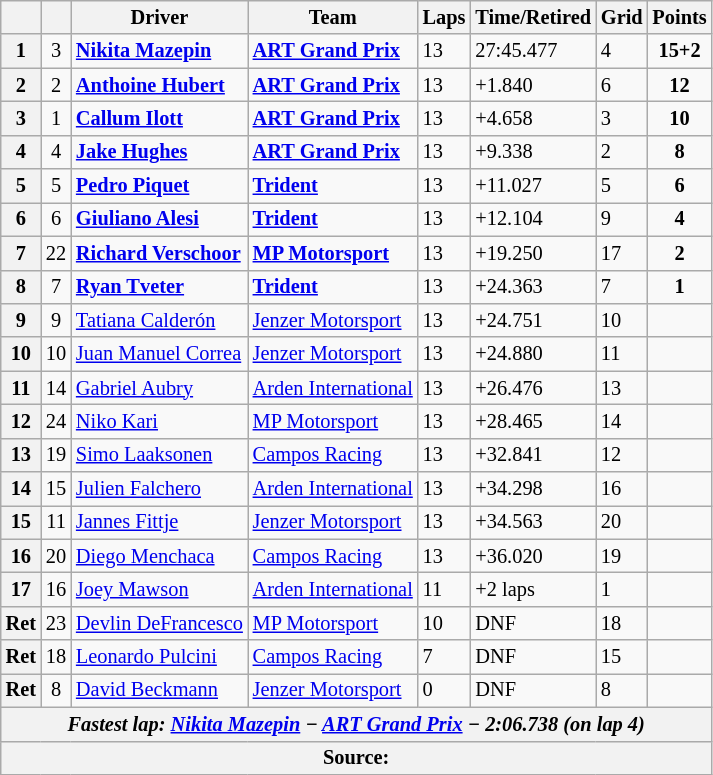<table class="wikitable" style="font-size: 85%;">
<tr>
<th></th>
<th></th>
<th>Driver</th>
<th>Team</th>
<th>Laps</th>
<th>Time/Retired</th>
<th>Grid</th>
<th>Points</th>
</tr>
<tr>
<th>1</th>
<td align="center">3</td>
<td><strong> <a href='#'>Nikita Mazepin</a></strong></td>
<td><strong><a href='#'>ART Grand Prix</a></strong></td>
<td>13</td>
<td>27:45.477</td>
<td>4</td>
<td align="center"><strong>15+2</strong></td>
</tr>
<tr>
<th>2</th>
<td align="center">2</td>
<td><strong> <a href='#'>Anthoine Hubert</a></strong></td>
<td><strong><a href='#'>ART Grand Prix</a></strong></td>
<td>13</td>
<td>+1.840</td>
<td>6</td>
<td align="center"><strong>12</strong></td>
</tr>
<tr>
<th>3</th>
<td align="center">1</td>
<td><strong> <a href='#'>Callum Ilott</a></strong></td>
<td><strong><a href='#'>ART Grand Prix</a></strong></td>
<td>13</td>
<td>+4.658</td>
<td>3</td>
<td align="center"><strong>10</strong></td>
</tr>
<tr>
<th>4</th>
<td align="center">4</td>
<td><strong> <a href='#'>Jake Hughes</a></strong></td>
<td><strong><a href='#'>ART Grand Prix</a></strong></td>
<td>13</td>
<td>+9.338</td>
<td>2</td>
<td align="center"><strong>8</strong></td>
</tr>
<tr>
<th>5</th>
<td align="center">5</td>
<td><strong> <a href='#'>Pedro Piquet</a></strong></td>
<td><strong><a href='#'>Trident</a></strong></td>
<td>13</td>
<td>+11.027</td>
<td>5</td>
<td align="center"><strong>6</strong></td>
</tr>
<tr>
<th>6</th>
<td align="center">6</td>
<td><strong> <a href='#'>Giuliano Alesi</a></strong></td>
<td><strong><a href='#'>Trident</a></strong></td>
<td>13</td>
<td>+12.104</td>
<td>9</td>
<td align="center"><strong>4</strong></td>
</tr>
<tr>
<th>7</th>
<td align="center">22</td>
<td><strong> <a href='#'>Richard Verschoor</a></strong></td>
<td><strong><a href='#'>MP Motorsport</a></strong></td>
<td>13</td>
<td>+19.250</td>
<td>17</td>
<td align="center"><strong>2</strong></td>
</tr>
<tr>
<th>8</th>
<td align="center">7</td>
<td><strong> <a href='#'>Ryan Tveter</a></strong></td>
<td><strong><a href='#'>Trident</a></strong></td>
<td>13</td>
<td>+24.363</td>
<td>7</td>
<td align="center"><strong>1</strong></td>
</tr>
<tr>
<th>9</th>
<td align="center">9</td>
<td> <a href='#'>Tatiana Calderón</a></td>
<td><a href='#'>Jenzer Motorsport</a></td>
<td>13</td>
<td>+24.751</td>
<td>10</td>
<td></td>
</tr>
<tr>
<th>10</th>
<td align="center">10</td>
<td> <a href='#'>Juan Manuel Correa</a></td>
<td><a href='#'>Jenzer Motorsport</a></td>
<td>13</td>
<td>+24.880</td>
<td>11</td>
<td></td>
</tr>
<tr>
<th>11</th>
<td align="center">14</td>
<td> <a href='#'>Gabriel Aubry</a></td>
<td><a href='#'>Arden International</a></td>
<td>13</td>
<td>+26.476</td>
<td>13</td>
<td></td>
</tr>
<tr>
<th>12</th>
<td align="center">24</td>
<td> <a href='#'>Niko Kari</a></td>
<td><a href='#'>MP Motorsport</a></td>
<td>13</td>
<td>+28.465</td>
<td>14</td>
<td></td>
</tr>
<tr>
<th>13</th>
<td align="center">19</td>
<td> <a href='#'>Simo Laaksonen</a></td>
<td><a href='#'>Campos Racing</a></td>
<td>13</td>
<td>+32.841</td>
<td>12</td>
<td></td>
</tr>
<tr>
<th>14</th>
<td align="center">15</td>
<td> <a href='#'>Julien Falchero</a></td>
<td><a href='#'>Arden International</a></td>
<td>13</td>
<td>+34.298</td>
<td>16</td>
<td></td>
</tr>
<tr>
<th>15</th>
<td align="center">11</td>
<td> <a href='#'>Jannes Fittje</a></td>
<td><a href='#'>Jenzer Motorsport</a></td>
<td>13</td>
<td>+34.563</td>
<td>20</td>
<td></td>
</tr>
<tr>
<th>16</th>
<td align="center">20</td>
<td> <a href='#'>Diego Menchaca</a></td>
<td><a href='#'>Campos Racing</a></td>
<td>13</td>
<td>+36.020</td>
<td>19</td>
<td></td>
</tr>
<tr>
<th>17</th>
<td align="center">16</td>
<td> <a href='#'>Joey Mawson</a></td>
<td><a href='#'>Arden International</a></td>
<td>11</td>
<td>+2 laps</td>
<td>1</td>
<td></td>
</tr>
<tr>
<th>Ret</th>
<td align="center">23</td>
<td> <a href='#'>Devlin DeFrancesco</a></td>
<td><a href='#'>MP Motorsport</a></td>
<td>10</td>
<td>DNF</td>
<td>18</td>
<td></td>
</tr>
<tr>
<th>Ret</th>
<td align="center">18</td>
<td> <a href='#'>Leonardo Pulcini</a></td>
<td><a href='#'>Campos Racing</a></td>
<td>7</td>
<td>DNF</td>
<td>15</td>
<td></td>
</tr>
<tr>
<th>Ret</th>
<td align="center">8</td>
<td> <a href='#'>David Beckmann</a></td>
<td><a href='#'>Jenzer Motorsport</a></td>
<td>0</td>
<td>DNF</td>
<td>8</td>
<td></td>
</tr>
<tr>
<th colspan="8"><em>Fastest lap: <strong><a href='#'>Nikita Mazepin</a> − <a href='#'>ART Grand Prix</a> − 2:06.738 (on lap 4)<strong><em></th>
</tr>
<tr>
<th colspan="8">Source:</th>
</tr>
</table>
